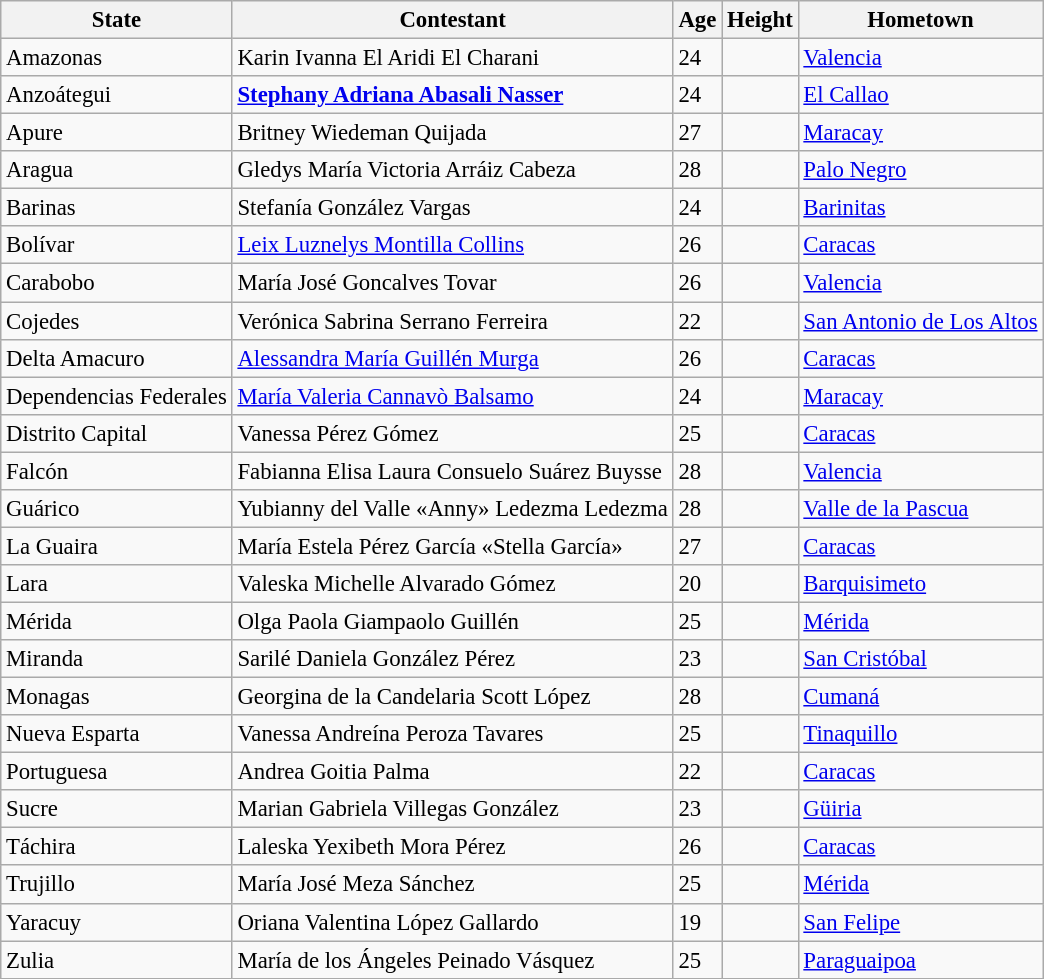<table class="wikitable sortable" style="font-size: 95%;">
<tr>
<th>State</th>
<th>Contestant</th>
<th>Age</th>
<th>Height</th>
<th>Hometown</th>
</tr>
<tr>
<td>Amazonas</td>
<td>Karin Ivanna El Aridi El Charani</td>
<td>24</td>
<td></td>
<td><a href='#'>Valencia</a></td>
</tr>
<tr>
<td>Anzoátegui</td>
<td><a href='#'><strong>Stephany Adriana Abasali Nasser</strong></a></td>
<td>24</td>
<td></td>
<td><a href='#'>El Callao</a></td>
</tr>
<tr>
<td>Apure</td>
<td>Britney Wiedeman Quijada</td>
<td>27</td>
<td></td>
<td><a href='#'>Maracay</a></td>
</tr>
<tr>
<td>Aragua</td>
<td>Gledys María Victoria Arráiz Cabeza</td>
<td>28</td>
<td></td>
<td><a href='#'>Palo Negro</a></td>
</tr>
<tr>
<td>Barinas</td>
<td>Stefanía González Vargas</td>
<td>24</td>
<td></td>
<td><a href='#'>Barinitas</a></td>
</tr>
<tr>
<td>Bolívar</td>
<td><a href='#'>Leix Luznelys Montilla Collins</a></td>
<td>26</td>
<td></td>
<td><a href='#'>Caracas</a></td>
</tr>
<tr>
<td>Carabobo</td>
<td>María José Goncalves Tovar</td>
<td>26</td>
<td></td>
<td><a href='#'>Valencia</a></td>
</tr>
<tr>
<td>Cojedes</td>
<td>Verónica Sabrina Serrano Ferreira</td>
<td>22</td>
<td></td>
<td><a href='#'>San Antonio de Los Altos</a></td>
</tr>
<tr>
<td>Delta Amacuro</td>
<td><a href='#'>Alessandra María Guillén Murga</a></td>
<td>26</td>
<td></td>
<td><a href='#'>Caracas</a></td>
</tr>
<tr>
<td>Dependencias Federales</td>
<td><a href='#'>María Valeria Cannavò Balsamo</a></td>
<td>24</td>
<td></td>
<td><a href='#'>Maracay</a></td>
</tr>
<tr>
<td>Distrito Capital</td>
<td>Vanessa Pérez Gómez</td>
<td>25</td>
<td></td>
<td><a href='#'>Caracas</a></td>
</tr>
<tr>
<td>Falcón</td>
<td>Fabianna Elisa Laura Consuelo Suárez Buysse</td>
<td>28</td>
<td></td>
<td><a href='#'>Valencia</a></td>
</tr>
<tr>
<td>Guárico</td>
<td>Yubianny del Valle «Anny» Ledezma Ledezma</td>
<td>28</td>
<td></td>
<td><a href='#'>Valle de la Pascua</a></td>
</tr>
<tr>
<td>La Guaira</td>
<td>María Estela Pérez García «Stella García»</td>
<td>27</td>
<td></td>
<td><a href='#'>Caracas</a></td>
</tr>
<tr>
<td>Lara</td>
<td>Valeska Michelle Alvarado Gómez</td>
<td>20</td>
<td></td>
<td><a href='#'>Barquisimeto</a></td>
</tr>
<tr>
<td>Mérida</td>
<td>Olga Paola Giampaolo Guillén</td>
<td>25</td>
<td></td>
<td><a href='#'>Mérida</a></td>
</tr>
<tr>
<td>Miranda</td>
<td>Sarilé Daniela González Pérez</td>
<td>23</td>
<td></td>
<td><a href='#'>San Cristóbal</a></td>
</tr>
<tr>
<td>Monagas</td>
<td>Georgina de la Candelaria Scott López</td>
<td>28</td>
<td></td>
<td><a href='#'>Cumaná</a></td>
</tr>
<tr>
<td>Nueva Esparta</td>
<td>Vanessa Andreína Peroza Tavares</td>
<td>25</td>
<td></td>
<td><a href='#'>Tinaquillo</a></td>
</tr>
<tr>
<td>Portuguesa</td>
<td>Andrea Goitia Palma</td>
<td>22</td>
<td></td>
<td><a href='#'>Caracas</a></td>
</tr>
<tr>
<td>Sucre</td>
<td>Marian Gabriela Villegas González</td>
<td>23</td>
<td></td>
<td><a href='#'>Güiria</a></td>
</tr>
<tr>
<td>Táchira</td>
<td>Laleska Yexibeth Mora Pérez</td>
<td>26</td>
<td></td>
<td><a href='#'>Caracas</a></td>
</tr>
<tr>
<td>Trujillo</td>
<td>María José Meza Sánchez</td>
<td>25</td>
<td></td>
<td><a href='#'>Mérida</a></td>
</tr>
<tr>
<td>Yaracuy</td>
<td>Oriana Valentina López Gallardo</td>
<td>19</td>
<td></td>
<td><a href='#'>San Felipe</a></td>
</tr>
<tr>
<td>Zulia</td>
<td>María de los Ángeles Peinado Vásquez</td>
<td>25</td>
<td></td>
<td><a href='#'>Paraguaipoa</a></td>
</tr>
<tr>
</tr>
</table>
